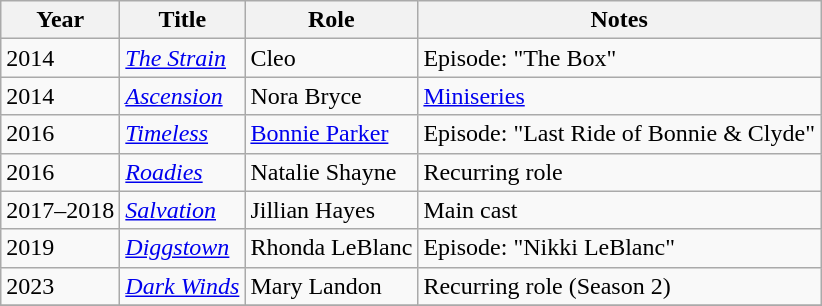<table class="wikitable sortable">
<tr>
<th>Year</th>
<th>Title</th>
<th>Role</th>
<th class = "unsortable">Notes</th>
</tr>
<tr>
<td>2014</td>
<td><em><a href='#'>The Strain</a></em></td>
<td>Cleo</td>
<td>Episode: "The Box"</td>
</tr>
<tr>
<td>2014</td>
<td><em><a href='#'>Ascension</a></em></td>
<td>Nora Bryce</td>
<td><a href='#'>Miniseries</a></td>
</tr>
<tr>
<td>2016</td>
<td><em><a href='#'>Timeless</a></em></td>
<td><a href='#'>Bonnie Parker</a></td>
<td>Episode: "Last Ride of Bonnie & Clyde"</td>
</tr>
<tr>
<td>2016</td>
<td><em><a href='#'>Roadies</a></em></td>
<td>Natalie Shayne</td>
<td>Recurring role</td>
</tr>
<tr>
<td>2017–2018</td>
<td><em><a href='#'>Salvation</a></em></td>
<td>Jillian Hayes</td>
<td>Main cast</td>
</tr>
<tr>
<td>2019</td>
<td><em><a href='#'>Diggstown</a></em></td>
<td>Rhonda LeBlanc</td>
<td>Episode: "Nikki LeBlanc"</td>
</tr>
<tr>
<td>2023</td>
<td><em><a href='#'>Dark Winds</a></em></td>
<td>Mary Landon</td>
<td>Recurring role (Season 2)</td>
</tr>
<tr>
</tr>
</table>
